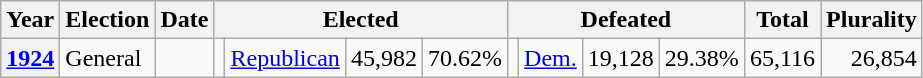<table class=wikitable>
<tr>
<th>Year</th>
<th>Election</th>
<th>Date</th>
<th ! colspan="4">Elected</th>
<th ! colspan="4">Defeated</th>
<th>Total</th>
<th>Plurality</th>
</tr>
<tr>
<th valign="top"><a href='#'>1924</a></th>
<td valign="top">General</td>
<td valign="top"></td>
<td valign="top"></td>
<td valign="top" ><a href='#'>Republican</a></td>
<td valign="top" align="right">45,982</td>
<td valign="top" align="right">70.62%</td>
<td valign="top"></td>
<td valign="top" ><a href='#'>Dem.</a></td>
<td valign="top" align="right">19,128</td>
<td valign="top" align="right">29.38%</td>
<td valign="top" align="right">65,116</td>
<td valign="top" align="right">26,854</td>
</tr>
</table>
